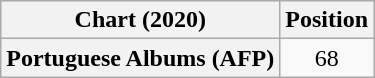<table class="wikitable sortable plainrowheaders">
<tr>
<th>Chart (2020)</th>
<th>Position</th>
</tr>
<tr>
<th scope="row">Portuguese Albums (AFP)</th>
<td style="text-align:center;">68</td>
</tr>
</table>
